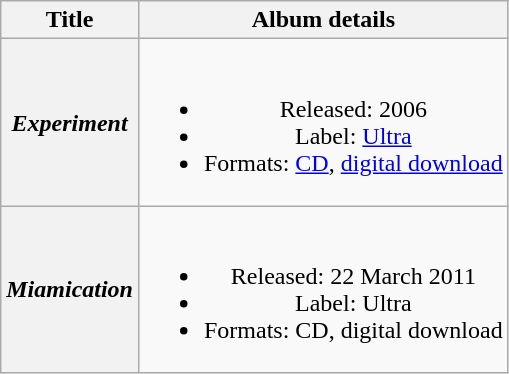<table class="wikitable plainrowheaders" style="text-align:center;">
<tr>
<th scope="col">Title</th>
<th scope="col">Album details</th>
</tr>
<tr>
<th scope="row"><em>Experiment</em></th>
<td><br><ul><li>Released: 2006</li><li>Label: <a href='#'>Ultra</a></li><li>Formats: <a href='#'>CD</a>, <a href='#'>digital download</a></li></ul></td>
</tr>
<tr>
<th scope="row"><em>Miamication</em></th>
<td><br><ul><li>Released: 22 March 2011</li><li>Label: Ultra</li><li>Formats: CD, digital download</li></ul></td>
</tr>
</table>
